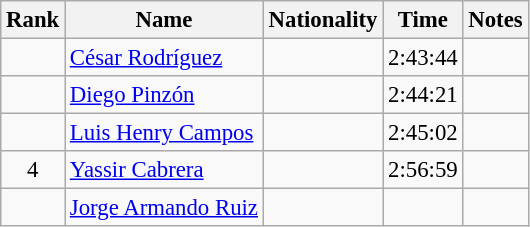<table class="wikitable sortable" style="text-align:center;font-size:95%">
<tr>
<th>Rank</th>
<th>Name</th>
<th>Nationality</th>
<th>Time</th>
<th>Notes</th>
</tr>
<tr>
<td></td>
<td align=left><a href='#'>César Rodríguez</a></td>
<td align=left></td>
<td>2:43:44</td>
<td></td>
</tr>
<tr>
<td></td>
<td align=left><a href='#'>Diego Pinzón</a></td>
<td align=left></td>
<td>2:44:21</td>
<td></td>
</tr>
<tr>
<td></td>
<td align=left><a href='#'>Luis Henry Campos</a></td>
<td align=left></td>
<td>2:45:02</td>
<td></td>
</tr>
<tr>
<td>4</td>
<td align=left><a href='#'>Yassir Cabrera</a></td>
<td align=left></td>
<td>2:56:59</td>
<td></td>
</tr>
<tr>
<td></td>
<td align=left><a href='#'>Jorge Armando Ruiz</a></td>
<td align=left></td>
<td></td>
<td></td>
</tr>
</table>
